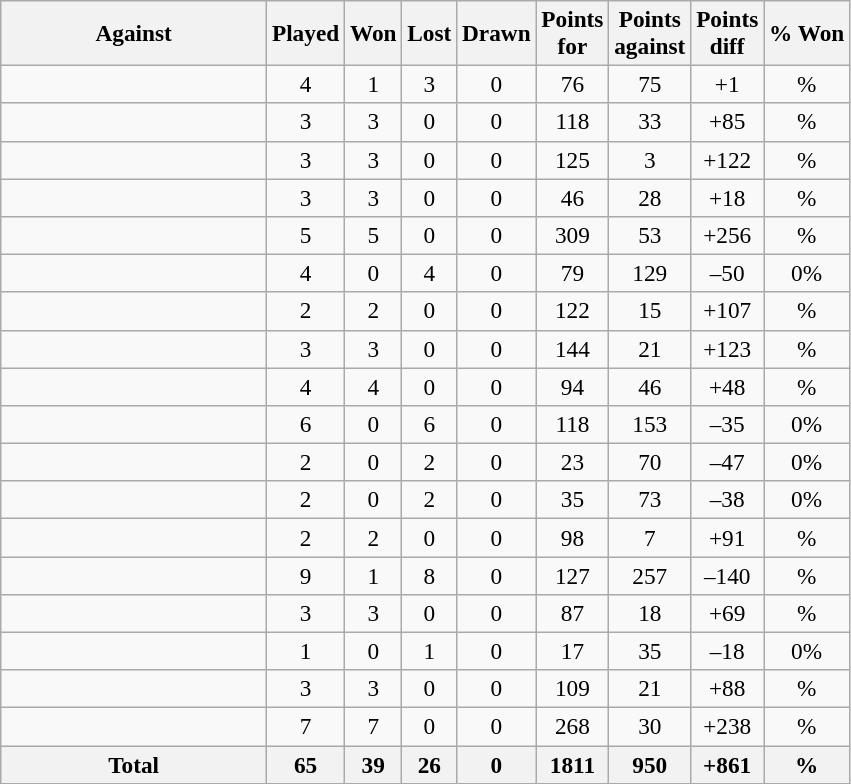<table class="sortable wikitable" style="font-size:97%; text-align:center;">
<tr>
<th width=170>Against</th>
<th>Played</th>
<th>Won</th>
<th>Lost</th>
<th>Drawn</th>
<th>Points <br> for</th>
<th>Points <br> against</th>
<th>Points <br> diff</th>
<th>% Won</th>
</tr>
<tr>
<td style="text-align:left;"></td>
<td>4</td>
<td>1</td>
<td>3</td>
<td>0</td>
<td>76</td>
<td>75</td>
<td>+1</td>
<td>%</td>
</tr>
<tr>
<td style="text-align:left;"></td>
<td>3</td>
<td>3</td>
<td>0</td>
<td>0</td>
<td>118</td>
<td>33</td>
<td>+85</td>
<td>%</td>
</tr>
<tr>
<td style="text-align:left;"></td>
<td>3</td>
<td>3</td>
<td>0</td>
<td>0</td>
<td>125</td>
<td>3</td>
<td>+122</td>
<td>%</td>
</tr>
<tr>
<td style="text-align:left;"></td>
<td>3</td>
<td>3</td>
<td>0</td>
<td>0</td>
<td>46</td>
<td>28</td>
<td>+18</td>
<td>%</td>
</tr>
<tr>
<td style="text-align:left;"></td>
<td>5</td>
<td>5</td>
<td>0</td>
<td>0</td>
<td>309</td>
<td>53</td>
<td>+256</td>
<td>%</td>
</tr>
<tr>
<td style="text-align:left;"></td>
<td>4</td>
<td>0</td>
<td>4</td>
<td>0</td>
<td>79</td>
<td>129</td>
<td>–50</td>
<td>0%</td>
</tr>
<tr>
<td style="text-align:left;"></td>
<td>2</td>
<td>2</td>
<td>0</td>
<td>0</td>
<td>122</td>
<td>15</td>
<td>+107</td>
<td>%</td>
</tr>
<tr>
<td style="text-align:left;"></td>
<td>3</td>
<td>3</td>
<td>0</td>
<td>0</td>
<td>144</td>
<td>21</td>
<td>+123</td>
<td>%</td>
</tr>
<tr>
<td style="text-align:left;"></td>
<td>4</td>
<td>4</td>
<td>0</td>
<td>0</td>
<td>94</td>
<td>46</td>
<td>+48</td>
<td>%</td>
</tr>
<tr>
<td style="text-align:left;"></td>
<td>6</td>
<td>0</td>
<td>6</td>
<td>0</td>
<td>118</td>
<td>153</td>
<td>–35</td>
<td>0%</td>
</tr>
<tr>
<td style="text-align:left;"></td>
<td>2</td>
<td>0</td>
<td>2</td>
<td>0</td>
<td>23</td>
<td>70</td>
<td>–47</td>
<td>0%</td>
</tr>
<tr>
<td style="text-align:left;"></td>
<td>2</td>
<td>0</td>
<td>2</td>
<td>0</td>
<td>35</td>
<td>73</td>
<td>–38</td>
<td>0%</td>
</tr>
<tr>
<td style="text-align:left;"></td>
<td>2</td>
<td>2</td>
<td>0</td>
<td>0</td>
<td>98</td>
<td>7</td>
<td>+91</td>
<td>%</td>
</tr>
<tr>
<td style="text-align:left;"></td>
<td>9</td>
<td>1</td>
<td>8</td>
<td>0</td>
<td>127</td>
<td>257</td>
<td>–140</td>
<td>%</td>
</tr>
<tr>
<td style="text-align:left;"></td>
<td>3</td>
<td>3</td>
<td>0</td>
<td>0</td>
<td>87</td>
<td>18</td>
<td>+69</td>
<td>%</td>
</tr>
<tr>
<td style="text-align:left;"></td>
<td>1</td>
<td>0</td>
<td>1</td>
<td>0</td>
<td>17</td>
<td>35</td>
<td>–18</td>
<td>0%</td>
</tr>
<tr>
<td style="text-align:left;"></td>
<td>3</td>
<td>3</td>
<td>0</td>
<td>0</td>
<td>109</td>
<td>21</td>
<td>+88</td>
<td>%</td>
</tr>
<tr>
<td style="text-align:left;"></td>
<td>7</td>
<td>7</td>
<td>0</td>
<td>0</td>
<td>268</td>
<td>30</td>
<td>+238</td>
<td>%</td>
</tr>
<tr class="sortbottom">
<th>Total</th>
<th><strong>65</strong></th>
<th><strong>39</strong></th>
<th><strong>26</strong></th>
<th><strong>0</strong></th>
<th><strong>1811</strong></th>
<th><strong>950</strong></th>
<th><strong>+861</strong></th>
<th><strong>%</strong></th>
</tr>
</table>
